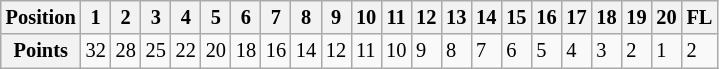<table class="wikitable" style="font-size: 85%">
<tr valign="top">
<th>Position</th>
<th>1</th>
<th>2</th>
<th>3</th>
<th>4</th>
<th>5</th>
<th>6</th>
<th>7</th>
<th>8</th>
<th>9</th>
<th>10</th>
<th>11</th>
<th>12</th>
<th>13</th>
<th>14</th>
<th>15</th>
<th>16</th>
<th>17</th>
<th>18</th>
<th>19</th>
<th>20</th>
<th>FL</th>
</tr>
<tr>
<th>Points</th>
<td>32</td>
<td>28</td>
<td>25</td>
<td>22</td>
<td>20</td>
<td>18</td>
<td>16</td>
<td>14</td>
<td>12</td>
<td>11</td>
<td>10</td>
<td>9</td>
<td>8</td>
<td>7</td>
<td>6</td>
<td>5</td>
<td>4</td>
<td>3</td>
<td>2</td>
<td>1</td>
<td>2</td>
</tr>
</table>
